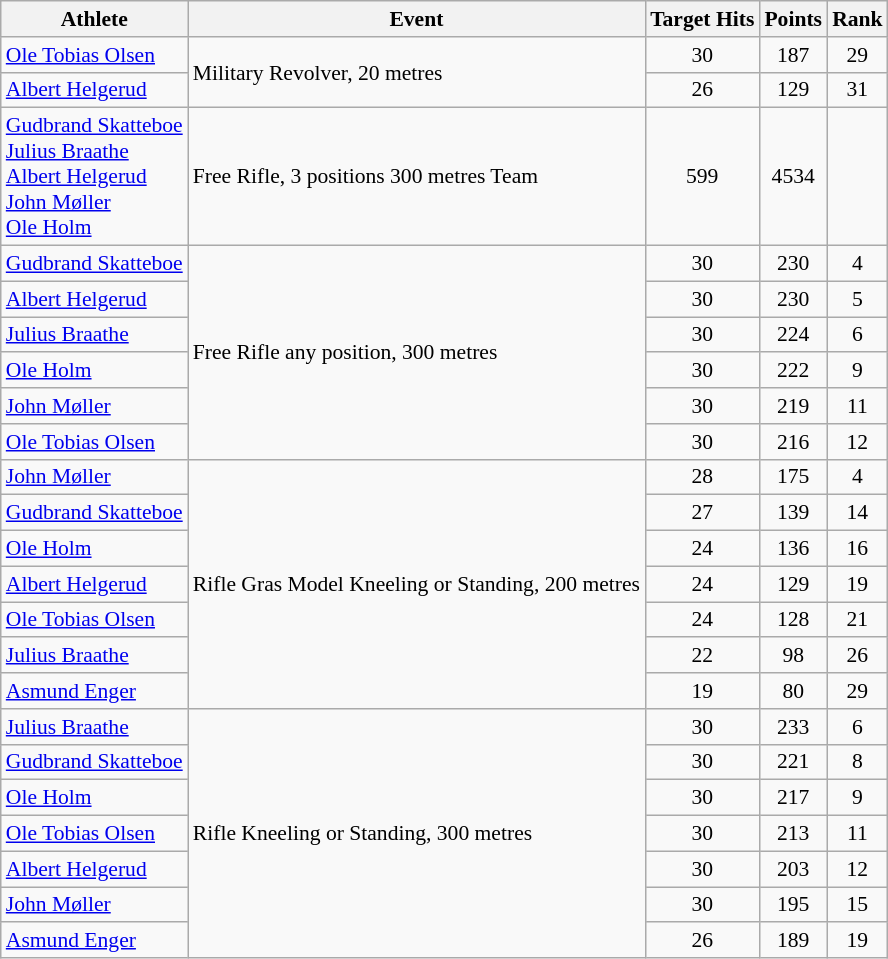<table class=wikitable style="font-size:90%">
<tr>
<th>Athlete</th>
<th>Event</th>
<th>Target Hits</th>
<th>Points</th>
<th>Rank</th>
</tr>
<tr>
<td><a href='#'>Ole Tobias Olsen</a></td>
<td rowspan=2>Military Revolver, 20 metres</td>
<td align="center">30</td>
<td align="center">187</td>
<td align="center">29</td>
</tr>
<tr>
<td><a href='#'>Albert Helgerud</a></td>
<td align="center">26</td>
<td align="center">129</td>
<td align="center">31</td>
</tr>
<tr>
<td><a href='#'>Gudbrand Skatteboe</a><br><a href='#'>Julius Braathe</a><br><a href='#'>Albert Helgerud</a><br><a href='#'>John Møller</a><br><a href='#'>Ole Holm</a></td>
<td>Free Rifle, 3 positions 300 metres Team</td>
<td align="center">599</td>
<td align="center">4534</td>
<td align="center"></td>
</tr>
<tr>
<td><a href='#'>Gudbrand Skatteboe</a></td>
<td rowspan=6>Free Rifle any position, 300 metres</td>
<td align="center">30</td>
<td align="center">230</td>
<td align="center">4</td>
</tr>
<tr>
<td><a href='#'>Albert Helgerud</a></td>
<td align="center">30</td>
<td align="center">230</td>
<td align="center">5</td>
</tr>
<tr>
<td><a href='#'>Julius Braathe</a></td>
<td align="center">30</td>
<td align="center">224</td>
<td align="center">6</td>
</tr>
<tr>
<td><a href='#'>Ole Holm</a></td>
<td align="center">30</td>
<td align="center">222</td>
<td align="center">9</td>
</tr>
<tr>
<td><a href='#'>John Møller</a></td>
<td align="center">30</td>
<td align="center">219</td>
<td align="center">11</td>
</tr>
<tr>
<td><a href='#'>Ole Tobias Olsen</a></td>
<td align="center">30</td>
<td align="center">216</td>
<td align="center">12</td>
</tr>
<tr>
<td><a href='#'>John Møller</a></td>
<td rowspan=7>Rifle Gras Model Kneeling or Standing, 200 metres</td>
<td align="center">28</td>
<td align="center">175</td>
<td align="center">4</td>
</tr>
<tr>
<td><a href='#'>Gudbrand Skatteboe</a></td>
<td align="center">27</td>
<td align="center">139</td>
<td align="center">14</td>
</tr>
<tr>
<td><a href='#'>Ole Holm</a></td>
<td align="center">24</td>
<td align="center">136</td>
<td align="center">16</td>
</tr>
<tr>
<td><a href='#'>Albert Helgerud</a></td>
<td align="center">24</td>
<td align="center">129</td>
<td align="center">19</td>
</tr>
<tr>
<td><a href='#'>Ole Tobias Olsen</a></td>
<td align="center">24</td>
<td align="center">128</td>
<td align="center">21</td>
</tr>
<tr>
<td><a href='#'>Julius Braathe</a></td>
<td align="center">22</td>
<td align="center">98</td>
<td align="center">26</td>
</tr>
<tr>
<td><a href='#'>Asmund Enger</a></td>
<td align="center">19</td>
<td align="center">80</td>
<td align="center">29</td>
</tr>
<tr>
<td><a href='#'>Julius Braathe</a></td>
<td rowspan=7>Rifle Kneeling or Standing, 300 metres</td>
<td align="center">30</td>
<td align="center">233</td>
<td align="center">6</td>
</tr>
<tr>
<td><a href='#'>Gudbrand Skatteboe</a></td>
<td align="center">30</td>
<td align="center">221</td>
<td align="center">8</td>
</tr>
<tr>
<td><a href='#'>Ole Holm</a></td>
<td align="center">30</td>
<td align="center">217</td>
<td align="center">9</td>
</tr>
<tr>
<td><a href='#'>Ole Tobias Olsen</a></td>
<td align="center">30</td>
<td align="center">213</td>
<td align="center">11</td>
</tr>
<tr>
<td><a href='#'>Albert Helgerud</a></td>
<td align="center">30</td>
<td align="center">203</td>
<td align="center">12</td>
</tr>
<tr>
<td><a href='#'>John Møller</a></td>
<td align="center">30</td>
<td align="center">195</td>
<td align="center">15</td>
</tr>
<tr>
<td><a href='#'>Asmund Enger</a></td>
<td align="center">26</td>
<td align="center">189</td>
<td align="center">19</td>
</tr>
</table>
